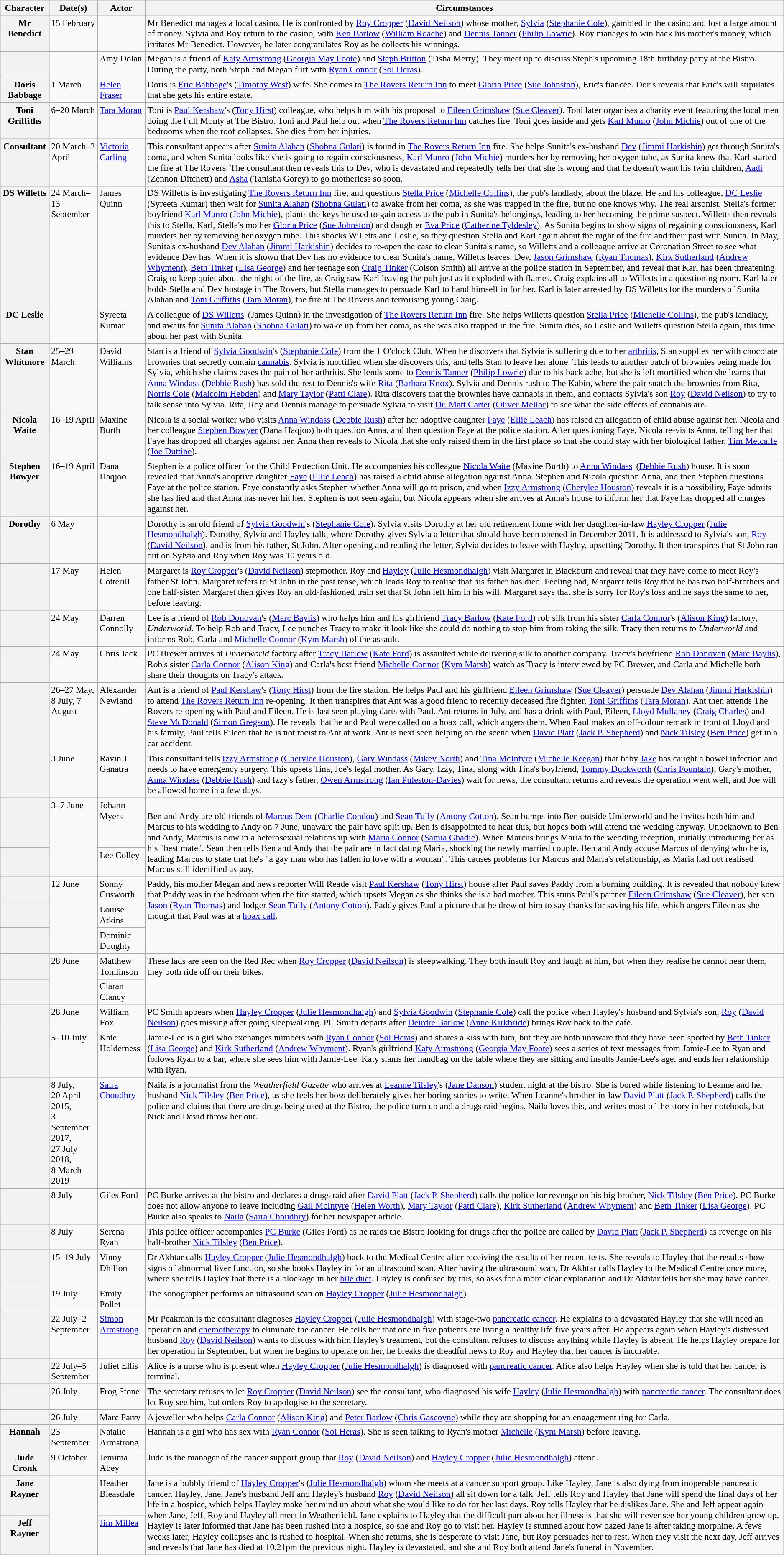<table class="wikitable plainrowheaders" style="font-size:90%">
<tr>
<th scope="col">Character</th>
<th scope="col">Date(s)</th>
<th scope="col">Actor</th>
<th scope="col">Circumstances</th>
</tr>
<tr valign="top">
<th scope="row">Mr Benedict</th>
<td>15 February</td>
<td></td>
<td>Mr Benedict manages a local casino. He is confronted by <a href='#'>Roy Cropper</a> (<a href='#'>David Neilson</a>) whose mother, <a href='#'>Sylvia</a> (<a href='#'>Stephanie Cole</a>), gambled in the casino and lost a large amount of money. Sylvia and Roy return to the casino, with <a href='#'>Ken Barlow</a> (<a href='#'>William Roache</a>) and <a href='#'>Dennis Tanner</a> (<a href='#'>Philip Lowrie</a>). Roy manages to win back his mother's money, which irritates Mr Benedict. However, he later congratulates Roy as he collects his winnings.</td>
</tr>
<tr valign="top">
<th scope="row"></th>
<td></td>
<td>Amy Dolan</td>
<td>Megan is a friend of <a href='#'>Katy Armstrong</a> (<a href='#'>Georgia May Foote</a>) and <a href='#'>Steph Britton</a> (Tisha Merry). They meet up to discuss Steph's upcoming 18th birthday party at the Bistro. During the party, both Steph and Megan flirt with <a href='#'>Ryan Connor</a> (<a href='#'>Sol Heras</a>).</td>
</tr>
<tr valign="top">
<th scope="row">Doris Babbage</th>
<td>1 March</td>
<td><a href='#'>Helen Fraser</a></td>
<td>Doris is <a href='#'>Eric Babbage</a>'s (<a href='#'>Timothy West</a>) wife. She comes to <a href='#'>The Rovers Return Inn</a> to meet <a href='#'>Gloria Price</a> (<a href='#'>Sue Johnston</a>), Eric's fiancée. Doris reveals that Eric's will stipulates that she gets his entire estate.</td>
</tr>
<tr valign="top">
<th scope="row">Toni Griffiths</th>
<td>6–20 March</td>
<td><a href='#'>Tara Moran</a></td>
<td>Toni is <a href='#'>Paul Kershaw</a>'s (<a href='#'>Tony Hirst</a>) colleague, who helps him with his proposal to <a href='#'>Eileen Grimshaw</a> (<a href='#'>Sue Cleaver</a>). Toni later organises a charity event featuring the local men doing the Full Monty at The Bistro. Toni and Paul help out when <a href='#'>The Rovers Return Inn</a> catches fire. Toni goes inside and gets <a href='#'>Karl Munro</a> (<a href='#'>John Michie</a>) out of one of the bedrooms when the roof collapses. She dies from her injuries.</td>
</tr>
<tr valign="top">
<th scope="row">Consultant</th>
<td>20 March–3 April</td>
<td><a href='#'>Victoria Carling</a></td>
<td>This consultant appears after <a href='#'>Sunita Alahan</a> (<a href='#'>Shobna Gulati</a>) is found in <a href='#'>The Rovers Return Inn</a> fire. She helps Sunita's ex-husband <a href='#'>Dev</a> (<a href='#'>Jimmi Harkishin</a>) get through Sunita's coma, and when Sunita looks like she is going to regain consciousness, <a href='#'>Karl Munro</a> (<a href='#'>John Michie</a>) murders her by removing her oxygen tube, as Sunita knew that Karl started the fire at The Rovers. The consultant then reveals this to Dev, who is devastated and repeatedly tells her that she is wrong and that he doesn't want his twin children, <a href='#'>Aadi</a> (Zennon Ditchett) and <a href='#'>Asha</a> (Tanisha Gorey) to go motherless so soon.</td>
</tr>
<tr valign="top">
<th scope="row">DS Willetts</th>
<td>24 March–13 September</td>
<td>James Quinn</td>
<td>DS Willetts is investigating <a href='#'>The Rovers Return Inn</a> fire, and questions <a href='#'>Stella Price</a> (<a href='#'>Michelle Collins</a>), the pub's landlady, about the blaze. He and his colleague, <a href='#'>DC Leslie</a> (Syreeta Kumar) then wait for <a href='#'>Sunita Alahan</a> (<a href='#'>Shobna Gulati</a>) to awake from her coma, as she was trapped in the fire, but no one knows why. The real arsonist, Stella's former boyfriend <a href='#'>Karl Munro</a> (<a href='#'>John Michie</a>), plants the keys he used to gain access to the pub in Sunita's belongings, leading to her becoming the prime suspect. Willetts then reveals this to Stella, Karl, Stella's mother <a href='#'>Gloria Price</a> (<a href='#'>Sue Johnston</a>) and daughter <a href='#'>Eva Price</a> (<a href='#'>Catherine Tyldesley</a>). As Sunita begins to show signs of regaining consciousness, Karl murders her by removing her oxygen tube. This shocks Willetts and Leslie, so they question Stella and Karl again about the night of the fire and their past with Sunita. In May, Sunita's ex-husband <a href='#'>Dev Alahan</a> (<a href='#'>Jimmi Harkishin</a>) decides to re-open the case to clear Sunita's name, so Willetts and a colleague arrive at Coronation Street to see what evidence Dev has. When it is shown that Dev has no evidence to clear Sunita's name, Willetts leaves. Dev, <a href='#'>Jason Grimshaw</a> (<a href='#'>Ryan Thomas</a>), <a href='#'>Kirk Sutherland</a> (<a href='#'>Andrew Whyment</a>), <a href='#'>Beth Tinker</a> (<a href='#'>Lisa George</a>) and her teenage son <a href='#'>Craig Tinker</a> (Colson Smith) all arrive at the police station in September, and reveal that Karl has been threatening Craig to keep quiet about the night of the fire, as Craig saw Karl leaving the pub just as it exploded with flames. Craig explains all to Willetts in a questioning room. Karl later holds Stella and Dev hostage in The Rovers, but Stella manages to persuade Karl to hand himself in for her. Karl is later arrested by DS Willetts for the murders of Sunita Alahan and <a href='#'>Toni Griffiths</a> (<a href='#'>Tara Moran</a>), the fire at The Rovers and terrorising young Craig.</td>
</tr>
<tr valign="top">
<th scope="row">DC Leslie</th>
<td></td>
<td>Syreeta Kumar</td>
<td>A colleague of <a href='#'>DS Willetts</a>' (James Quinn) in the investigation of <a href='#'>The Rovers Return Inn</a> fire. She helps Willetts question <a href='#'>Stella Price</a> (<a href='#'>Michelle Collins</a>), the pub's landlady, and awaits for <a href='#'>Sunita Alahan</a> (<a href='#'>Shobna Gulati</a>) to wake up from her coma, as she was also trapped in the fire. Sunita dies, so Leslie and Willetts question Stella again, this time about her past with Sunita.</td>
</tr>
<tr valign="top">
<th scope="row">Stan Whitmore</th>
<td>25–29 March</td>
<td>David Williams</td>
<td>Stan is a friend of <a href='#'>Sylvia Goodwin</a>'s (<a href='#'>Stephanie Cole</a>) from the 1 O'clock Club. When he discovers that Sylvia is suffering due to her <a href='#'>arthritis</a>, Stan supplies her with chocolate brownies that secretly contain <a href='#'>cannabis</a>. Sylvia is mortified when she discovers this, and tells Stan to leave her alone. This leads to another batch of brownies being made for Sylvia, which she claims eases the pain of her arthritis. She lends some to <a href='#'>Dennis Tanner</a> (<a href='#'>Philip Lowrie</a>) due to his back ache, but she is left mortified when she learns that <a href='#'>Anna Windass</a> (<a href='#'>Debbie Rush</a>) has sold the rest to Dennis's wife <a href='#'>Rita</a> (<a href='#'>Barbara Knox</a>). Sylvia and Dennis rush to The Kabin, where the pair snatch the brownies from Rita, <a href='#'>Norris Cole</a> (<a href='#'>Malcolm Hebden</a>) and <a href='#'>Mary Taylor</a> (<a href='#'>Patti Clare</a>). Rita discovers that the brownies have cannabis in them, and contacts Sylvia's son <a href='#'>Roy</a> (<a href='#'>David Neilson</a>) to try to talk sense into Sylvia. Rita, Roy and Dennis manage to persuade Sylvia to visit <a href='#'>Dr. Matt Carter</a> (<a href='#'>Oliver Mellor</a>) to see what the side effects of cannabis are.</td>
</tr>
<tr valign="top">
<th scope="row">Nicola Waite</th>
<td>16–19 April</td>
<td>Maxine Burth</td>
<td>Nicola is a social worker who visits <a href='#'>Anna Windass</a> (<a href='#'>Debbie Rush</a>) after her adoptive daughter <a href='#'>Faye</a> (<a href='#'>Ellie Leach</a>) has raised an allegation of child abuse against her. Nicola and her colleague <a href='#'>Stephen Bowyer</a> (Dana Haqjoo) both question Anna, and then question Faye at the police station. After questioning Faye, Nicola re-visits Anna, telling her that Faye has dropped all charges against her. Anna then reveals to Nicola that she only raised them in the first place so that she could stay with her biological father, <a href='#'>Tim Metcalfe</a> (<a href='#'>Joe Duttine</a>).</td>
</tr>
<tr valign="top">
<th scope="row">Stephen Bowyer</th>
<td>16–19 April</td>
<td>Dana Haqjoo</td>
<td>Stephen is a police officer for the Child Protection Unit. He accompanies his colleague <a href='#'>Nicola Waite</a> (Maxine Burth) to <a href='#'>Anna Windass</a>' (<a href='#'>Debbie Rush</a>) house. It is soon revealed that Anna's adoptive daughter <a href='#'>Faye</a> (<a href='#'>Ellie Leach</a>) has raised a child abuse allegation against Anna. Stephen and Nicola question Anna, and then Stephen questions Faye at the police station. Faye constantly asks Stephen whether Anna will go to prison, and when <a href='#'>Izzy Armstrong</a> (<a href='#'>Cherylee Houston</a>) reveals it is a possibility, Faye admits she has lied and that Anna has never hit her. Stephen is not seen again, but Nicola appears when she arrives at Anna's house to inform her that Faye has dropped all charges against her.</td>
</tr>
<tr valign="top">
<th scope="row">Dorothy</th>
<td>6 May</td>
<td></td>
<td>Dorothy is an old friend of <a href='#'>Sylvia Goodwin</a>'s (<a href='#'>Stephanie Cole</a>). Sylvia visits Dorothy at her old retirement home with her daughter-in-law <a href='#'>Hayley Cropper</a> (<a href='#'>Julie Hesmondhalgh</a>). Dorothy, Sylvia and Hayley talk, where Dorothy gives Sylvia a letter that should have been opened in December 2011. It is addressed to Sylvia's son, <a href='#'>Roy</a> (<a href='#'>David Neilson</a>), and is from his father, St John. After opening and reading the letter, Sylvia decides to leave with Hayley, upsetting Dorothy. It then transpires that St John ran out on Sylvia and Roy when Roy was 10 years old.</td>
</tr>
<tr valign="top">
<th scope="row"></th>
<td>17 May</td>
<td>Helen Cotterill</td>
<td>Margaret is <a href='#'>Roy Cropper</a>'s (<a href='#'>David Neilson</a>) stepmother. Roy and <a href='#'>Hayley</a> (<a href='#'>Julie Hesmondhalgh</a>) visit Margaret in Blackburn and reveal that they have come to meet Roy's father St John. Margaret refers to St John in the past tense, which leads Roy to realise that his father has died. Feeling bad, Margaret tells Roy that he has two half-brothers and one half-sister. Margaret then gives Roy an old-fashioned train set that St John left him in his will. Margaret says that she is sorry for Roy's loss and he says the same to her, before leaving.</td>
</tr>
<tr valign="top">
<th scope="row"></th>
<td>24 May</td>
<td>Darren Connolly</td>
<td>Lee is a friend of <a href='#'>Rob Donovan</a>'s (<a href='#'>Marc Baylis</a>) who helps him and his girlfriend <a href='#'>Tracy Barlow</a> (<a href='#'>Kate Ford</a>) rob silk from his sister <a href='#'>Carla Connor</a>'s (<a href='#'>Alison King</a>) factory, <em>Underworld</em>. To help Rob and Tracy, Lee punches Tracy to make it look like she could do nothing to stop him from taking the silk. Tracy then returns to <em>Underworld</em> and informs Rob, Carla and <a href='#'>Michelle Connor</a> (<a href='#'>Kym Marsh</a>) of the assault.</td>
</tr>
<tr valign="top">
<th scope="row"></th>
<td>24 May</td>
<td>Chris Jack</td>
<td>PC Brewer arrives at <em>Underworld</em> factory after <a href='#'>Tracy Barlow</a> (<a href='#'>Kate Ford</a>) is assaulted while delivering silk to another company. Tracy's boyfriend <a href='#'>Rob Donovan</a> (<a href='#'>Marc Baylis</a>), Rob's sister <a href='#'>Carla Connor</a> (<a href='#'>Alison King</a>) and Carla's best friend <a href='#'>Michelle Connor</a> (<a href='#'>Kym Marsh</a>) watch as Tracy is interviewed by PC Brewer, and Carla and Michelle both share their thoughts on Tracy's attack.</td>
</tr>
<tr valign="top">
<th scope="row"></th>
<td>26–27 May, 8 July, 7 August</td>
<td>Alexander Newland</td>
<td>Ant is a friend of <a href='#'>Paul Kershaw</a>'s (<a href='#'>Tony Hirst</a>) from the fire station. He helps Paul and his girlfriend <a href='#'>Eileen Grimshaw</a> (<a href='#'>Sue Cleaver</a>) persuade <a href='#'>Dev Alahan</a> (<a href='#'>Jimmi Harkishin</a>) to attend <a href='#'>The Rovers Return Inn</a> re-opening. It then transpires that Ant was a good friend to recently deceased fire fighter, <a href='#'>Toni Griffiths</a> (<a href='#'>Tara Moran</a>). Ant then attends The Rovers re-opening with Paul and Eileen. He is last seen playing darts with Paul. Ant returns in July, and has a drink with Paul, Eileen, <a href='#'>Lloyd Mullaney</a> (<a href='#'>Craig Charles</a>) and <a href='#'>Steve McDonald</a> (<a href='#'>Simon Gregson</a>). He reveals that he and Paul were called on a hoax call, which angers them. When Paul makes an off-colour remark in front of Lloyd and his family, Paul tells Eileen that he is not racist to Ant at work. Ant is next seen helping on the scene when <a href='#'>David Platt</a> (<a href='#'>Jack P. Shepherd</a>) and <a href='#'>Nick Tilsley</a> (<a href='#'>Ben Price</a>) get in a car accident.</td>
</tr>
<tr valign="top">
<th scope="row"></th>
<td>3 June</td>
<td>Ravin J Ganatra</td>
<td>This consultant tells <a href='#'>Izzy Armstrong</a> (<a href='#'>Cherylee Houston</a>), <a href='#'>Gary Windass</a> (<a href='#'>Mikey North</a>) and <a href='#'>Tina McIntyre</a> (<a href='#'>Michelle Keegan</a>) that baby <a href='#'>Jake</a> has caught a bowel infection and needs to have emergency surgery. This upsets Tina, Joe's legal mother. As Gary, Izzy, Tina, along with Tina's boyfriend, <a href='#'>Tommy Duckworth</a> (<a href='#'>Chris Fountain</a>), Gary's mother, <a href='#'>Anna Windass</a> (<a href='#'>Debbie Rush</a>) and Izzy's father, <a href='#'>Owen Armstrong</a> (<a href='#'>Ian Puleston-Davies</a>) wait for news, the consultant returns and reveals the operation went well, and Joe will be allowed home in a few days.</td>
</tr>
<tr valign="top">
<th scope="row"></th>
<td rowspan="2">3–7 June</td>
<td>Johann Myers</td>
<td rowspan="2"><br>Ben and Andy are old friends of <a href='#'>Marcus Dent</a> (<a href='#'>Charlie Condou</a>) and <a href='#'>Sean Tully</a> (<a href='#'>Antony Cotton</a>). Sean bumps into Ben outside Underworld and he invites both him and Marcus to his wedding to Andy on 7 June, unaware the pair have split up. Ben is disappointed to hear this, but hopes both will attend the wedding anyway. Unbeknown to Ben and Andy, Marcus is now in a heterosexual relationship with <a href='#'>Maria Connor</a> (<a href='#'>Samia Ghadie</a>). When Marcus brings Maria to the wedding reception, initially introducing her as his "best mate", Sean then tells Ben and Andy that the pair are in fact dating Maria, shocking the newly married couple. Ben and Andy accuse Marcus of denying who he is, leading Marcus to state that he's "a gay man who has fallen in love with a woman". This causes problems for Marcus and Maria's relationship, as Maria had not realised Marcus still identified as gay.</td>
</tr>
<tr valign="top">
<th scope="row"></th>
<td>Lee Colley</td>
</tr>
<tr valign="top">
<th scope="row"></th>
<td rowspan="3">12 June</td>
<td>Sonny Cusworth</td>
<td rowspan="3">Paddy, his mother Megan and news reporter Will Reade visit <a href='#'>Paul Kershaw</a> (<a href='#'>Tony Hirst</a>) house after Paul saves Paddy from a burning building. It is revealed that nobody knew that Paddy was in the bedroom when the fire started, which upsets Megan as she thinks she is a bad mother. This stuns Paul's partner <a href='#'>Eileen Grimshaw</a> (<a href='#'>Sue Cleaver</a>), her son <a href='#'>Jason</a> (<a href='#'>Ryan Thomas</a>) and lodger <a href='#'>Sean Tully</a> (<a href='#'>Antony Cotton</a>). Paddy gives Paul a picture that he drew of him to say thanks for saving his life, which angers Eileen as she thought that Paul was at a <a href='#'>hoax call</a>.</td>
</tr>
<tr valign="top">
<th scope="row"></th>
<td>Louise Atkins</td>
</tr>
<tr valign="top">
<th scope="row"></th>
<td>Dominic Doughty</td>
</tr>
<tr valign="top">
<th scope="row"></th>
<td rowspan="2">28 June</td>
<td>Matthew Tomlinson</td>
<td rowspan="2">These lads are seen on the Red Rec when <a href='#'>Roy Cropper</a> (<a href='#'>David Neilson</a>) is sleepwalking. They both insult Roy and laugh at him, but when they realise he cannot hear them, they both ride off on their bikes.</td>
</tr>
<tr valign="top">
<th scope="row"></th>
<td>Ciaran Clancy</td>
</tr>
<tr valign="top">
<th scope="row"></th>
<td>28 June</td>
<td>William Fox</td>
<td>PC Smith appears when <a href='#'>Hayley Cropper</a> (<a href='#'>Julie Hesmondhalgh</a>) and <a href='#'>Sylvia Goodwin</a> (<a href='#'>Stephanie Cole</a>) call the police when Hayley's husband and Sylvia's son, <a href='#'>Roy</a> (<a href='#'>David Neilson</a>) goes missing after going sleepwalking. PC Smith departs after <a href='#'>Deirdre Barlow</a> (<a href='#'>Anne Kirkbride</a>) brings Roy back to the café.</td>
</tr>
<tr valign="top">
<th scope="row"></th>
<td>5–10 July</td>
<td>Kate Holderness</td>
<td>Jamie-Lee is a girl who exchanges numbers with <a href='#'>Ryan Connor</a> (<a href='#'>Sol Heras</a>) and shares a kiss with him, but they are both unaware that they have been spotted by <a href='#'>Beth Tinker</a> (<a href='#'>Lisa George</a>) and <a href='#'>Kirk Sutherland</a> (<a href='#'>Andrew Whyment</a>). Ryan's girlfriend <a href='#'>Katy Armstrong</a> (<a href='#'>Georgia May Foote</a>) sees a series of text messages from Jamie-Lee to Ryan and follows Ryan to a bar, where she sees him with Jamie-Lee. Katy slams her handbag on the table where they are sitting and insults Jamie-Lee's age, and ends her relationship with Ryan.</td>
</tr>
<tr valign="top">
<th scope="row"></th>
<td>8 July,<br>20 April 2015,<br>3 September 2017,<br>27 July 2018,<br>8 March 2019</td>
<td><a href='#'>Saira Choudhry</a></td>
<td>Naila is a journalist from the <em>Weatherfield Gazette</em> who arrives at <a href='#'>Leanne Tilsley</a>'s (<a href='#'>Jane Danson</a>) student night at the bistro. She is bored while listening to Leanne and her husband <a href='#'>Nick Tilsley</a> (<a href='#'>Ben Price</a>), as she feels her boss deliberately gives her boring stories to write. When Leanne's brother-in-law <a href='#'>David Platt</a> (<a href='#'>Jack P. Shepherd</a>) calls the police and claims that there are drugs being used at the Bistro, the police turn up and a drugs raid begins. Naila loves this, and writes most of the story in her notebook, but Nick and David throw her out.</td>
</tr>
<tr valign="top">
<th scope="row"></th>
<td>8 July</td>
<td>Giles Ford</td>
<td>PC Burke arrives at the bistro and declares a drugs raid after <a href='#'>David Platt</a> (<a href='#'>Jack P. Shepherd</a>) calls the police for revenge on his big brother, <a href='#'>Nick Tilsley</a> (<a href='#'>Ben Price</a>). PC Burke does not allow anyone to leave including <a href='#'>Gail McIntyre</a> (<a href='#'>Helen Worth</a>), <a href='#'>Mary Taylor</a> (<a href='#'>Patti Clare</a>), <a href='#'>Kirk Sutherland</a> (<a href='#'>Andrew Whyment</a>) and <a href='#'>Beth Tinker</a> (<a href='#'>Lisa George</a>). PC Burke also speaks to <a href='#'>Naila</a> (<a href='#'>Saira Choudhry</a>) for her newspaper article.</td>
</tr>
<tr valign="top">
<th scope="row"></th>
<td>8 July</td>
<td>Serena Ryan</td>
<td>This police officer accompanies <a href='#'>PC Burke</a> (Giles Ford) as he raids the Bistro looking for drugs after the police are called by <a href='#'>David Platt</a> (<a href='#'>Jack P. Shepherd</a>) as revenge on his half-brother <a href='#'>Nick Tilsley</a> (<a href='#'>Ben Price</a>).</td>
</tr>
<tr valign="top">
<th scope="row"></th>
<td>15–19 July</td>
<td>Vinny Dhillon</td>
<td>Dr Akhtar calls <a href='#'>Hayley Cropper</a> (<a href='#'>Julie Hesmondhalgh</a>) back to the Medical Centre after receiving the results of her recent tests. She reveals to Hayley that the results show signs of abnormal liver function, so she books Hayley in for an ultrasound scan. After having the ultrasound scan, Dr Akhtar calls Hayley to the Medical Centre once more, where she tells Hayley that there is a blockage in her <a href='#'>bile duct</a>. Hayley is confused by this, so asks for a more clear explanation and Dr Akhtar tells her she may have cancer.</td>
</tr>
<tr valign="top">
<th scope="row"></th>
<td>19 July</td>
<td>Emily Pollet</td>
<td>The sonographer performs an ultrasound scan on <a href='#'>Hayley Cropper</a> (<a href='#'>Julie Hesmondhalgh</a>).</td>
</tr>
<tr valign="top">
<th scope="row"></th>
<td>22 July–2 September</td>
<td><a href='#'>Simon Armstrong</a></td>
<td>Mr Peakman is the consultant diagnoses <a href='#'>Hayley Cropper</a> (<a href='#'>Julie Hesmondhalgh</a>) with stage-two <a href='#'>pancreatic cancer</a>. He explains to a devastated Hayley that she will need an operation and <a href='#'>chemotherapy</a> to eliminate the cancer. He tells her that one in five patients are living a healthy life five years after. He appears again when Hayley's distressed husband <a href='#'>Roy</a> (<a href='#'>David Neilson</a>) wants to discuss with him Hayley's treatment, but the consultant refuses to discuss anything while Hayley is absent. He helps Hayley prepare for her operation in September, but when he begins to operate on her, he breaks the dreadful news to Roy and Hayley that her cancer is incurable.</td>
</tr>
<tr valign="top">
<th scope="row"></th>
<td>22 July–5 September</td>
<td>Juliet Ellis</td>
<td>Alice is a nurse who is present when <a href='#'>Hayley Cropper</a> (<a href='#'>Julie Hesmondhalgh</a>) is diagnosed with <a href='#'>pancreatic cancer</a>. Alice also helps Hayley when she is told that her cancer is terminal.</td>
</tr>
<tr valign="top">
<th scope="row"></th>
<td>26 July</td>
<td>Frog Stone</td>
<td>The secretary refuses to let <a href='#'>Roy Cropper</a> (<a href='#'>David Neilson</a>) see the consultant, who diagnosed his wife <a href='#'>Hayley</a> (<a href='#'>Julie Hesmondhalgh</a>) with <a href='#'>pancreatic cancer</a>. The consultant does let Roy see him, but orders Roy to apologise to the secretary.</td>
</tr>
<tr valign="top">
<th scope="row"></th>
<td>26 July</td>
<td>Marc Parry</td>
<td>A jeweller who helps <a href='#'>Carla Connor</a> (<a href='#'>Alison King</a>) and <a href='#'>Peter Barlow</a> (<a href='#'>Chris Gascoyne</a>) while they are shopping for an engagement ring for Carla.</td>
</tr>
<tr valign="top">
<th scope="row">Hannah</th>
<td>23 September</td>
<td>Natalie Armstrong</td>
<td>Hannah is a girl who has sex with <a href='#'>Ryan Connor</a> (<a href='#'>Sol Heras</a>). She is seen talking to Ryan's mother <a href='#'>Michelle</a> (<a href='#'>Kym Marsh</a>) before leaving.</td>
</tr>
<tr valign="top">
<th scope="row">Jude Cronk</th>
<td>9 October</td>
<td>Jemima Abey</td>
<td>Jude is the manager of the cancer support group that <a href='#'>Roy</a> (<a href='#'>David Neilson</a>) and <a href='#'>Hayley Cropper</a> (<a href='#'>Julie Hesmondhalgh</a>) attend.</td>
</tr>
<tr valign="top">
<th scope="row">Jane Rayner</th>
<td rowspan="2"></td>
<td>Heather Bleasdale</td>
<td rowspan="2">Jane is a bubbly friend of <a href='#'>Hayley Cropper</a>'s (<a href='#'>Julie Hesmondhalgh</a>) whom she meets at a cancer support group. Like Hayley, Jane is also dying from inoperable pancreatic cancer. Hayley, Jane, Jane's husband Jeff and Hayley's husband <a href='#'>Roy</a> (<a href='#'>David Neilson</a>) all sit down for a talk. Jeff tells Roy and Hayley that Jane will spend the final days of her life in a hospice, which helps Hayley make her mind up about what she would like to do for her last days. Roy tells Hayley that he dislikes Jane. She and Jeff appear again when Jane, Jeff, Roy and Hayley all meet in Weatherfield. Jane explains to Hayley that the difficult part about her illness is that she will never see her young children grow up. Hayley is later informed that Jane has been rushed into a hospice, so she and Roy go to visit her. Hayley is stunned about how dazed Jane is after taking morphine. A fews weeks later, Hayley collapses and is rushed to hospital. When she returns, she is desperate to visit Jane, but Roy persuades her to rest. When they visit the next day, Jeff arrives and reveals that Jane has died at 10.21pm the previous night. Hayley is devastated, and she and Roy both attend Jane's funeral in November.</td>
</tr>
<tr valign="top">
<th scope="row">Jeff Rayner</th>
<td><a href='#'>Jim Millea</a></td>
</tr>
</table>
